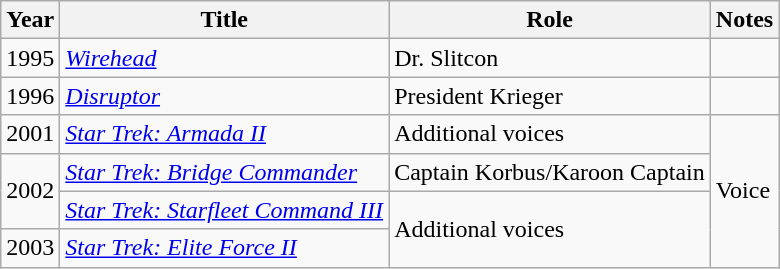<table class="wikitable sortable">
<tr>
<th>Year</th>
<th>Title</th>
<th>Role</th>
<th class="unsortable">Notes</th>
</tr>
<tr>
<td>1995</td>
<td><em><a href='#'>Wirehead</a></em></td>
<td>Dr. Slitcon</td>
<td></td>
</tr>
<tr>
<td>1996</td>
<td><em><a href='#'>Disruptor</a></em></td>
<td>President Krieger</td>
<td></td>
</tr>
<tr>
<td>2001</td>
<td><em><a href='#'>Star Trek: Armada II</a></em></td>
<td>Additional voices</td>
<td rowspan="4">Voice</td>
</tr>
<tr>
<td rowspan="2">2002</td>
<td><em><a href='#'>Star Trek: Bridge Commander</a></em></td>
<td>Captain Korbus/Karoon Captain</td>
</tr>
<tr>
<td><em><a href='#'>Star Trek: Starfleet Command III</a></em></td>
<td rowspan="2">Additional voices</td>
</tr>
<tr>
<td>2003</td>
<td><em><a href='#'>Star Trek: Elite Force II</a></em></td>
</tr>
</table>
